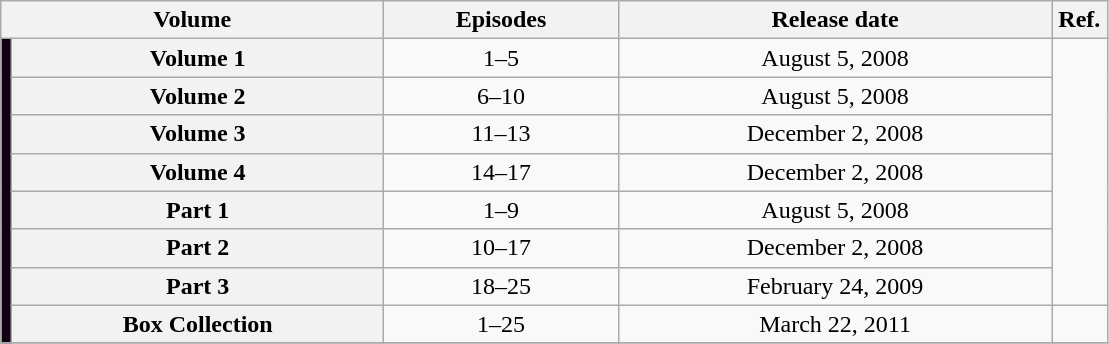<table class="wikitable" style="text-align: center;">
<tr>
<th scope="column" colspan="2">Volume</th>
<th scope="column">Episodes</th>
<th scope="column">Release date</th>
<th scope="column" width="5%">Ref.</th>
</tr>
<tr>
<td rowspan="8" width="1%" style="background: #0F0012;"></td>
<th scope="row">Volume 1</th>
<td>1–5</td>
<td>August 5, 2008</td>
<td rowspan="7"></td>
</tr>
<tr>
<th scope="row">Volume 2</th>
<td>6–10</td>
<td>August 5, 2008</td>
</tr>
<tr>
<th scope="row">Volume 3</th>
<td>11–13</td>
<td>December 2, 2008</td>
</tr>
<tr>
<th scope="row">Volume 4</th>
<td>14–17</td>
<td>December 2, 2008</td>
</tr>
<tr>
<th scope="row">Part 1</th>
<td>1–9</td>
<td>August 5, 2008</td>
</tr>
<tr>
<th scope="row">Part 2</th>
<td>10–17</td>
<td>December 2, 2008</td>
</tr>
<tr>
<th scope="row">Part 3</th>
<td>18–25</td>
<td>February 24, 2009</td>
</tr>
<tr>
<th scope="row">Box Collection</th>
<td>1–25</td>
<td>March 22, 2011</td>
<td></td>
</tr>
<tr>
</tr>
</table>
